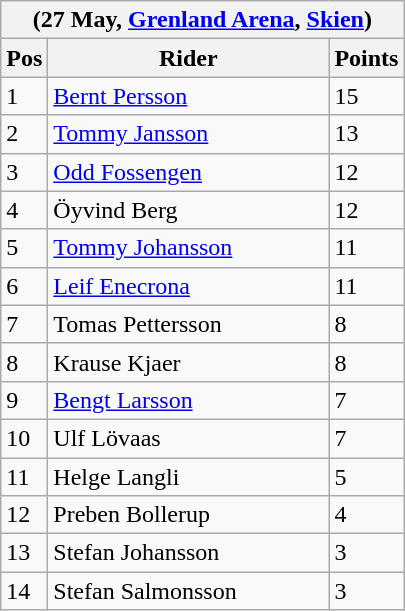<table class="wikitable">
<tr>
<th colspan="6">(27 May,  <a href='#'>Grenland Arena</a>, <a href='#'>Skien</a>)</th>
</tr>
<tr>
<th width=20>Pos</th>
<th width=180>Rider</th>
<th width=40>Points</th>
</tr>
<tr>
<td>1</td>
<td style="text-align:left;"> <a href='#'>Bernt Persson</a></td>
<td>15</td>
</tr>
<tr>
<td>2</td>
<td style="text-align:left;"> <a href='#'>Tommy Jansson</a></td>
<td>13</td>
</tr>
<tr>
<td>3</td>
<td style="text-align:left;"> <a href='#'>Odd Fossengen</a></td>
<td>12</td>
</tr>
<tr>
<td>4</td>
<td style="text-align:left;"> Öyvind Berg</td>
<td>12</td>
</tr>
<tr>
<td>5</td>
<td style="text-align:left;"> <a href='#'>Tommy Johansson</a></td>
<td>11</td>
</tr>
<tr>
<td>6</td>
<td style="text-align:left;"> <a href='#'>Leif Enecrona</a></td>
<td>11</td>
</tr>
<tr>
<td>7</td>
<td style="text-align:left;"> Tomas Pettersson</td>
<td>8</td>
</tr>
<tr>
<td>8</td>
<td style="text-align:left;"> Krause Kjaer</td>
<td>8</td>
</tr>
<tr>
<td>9</td>
<td style="text-align:left;"> <a href='#'>Bengt Larsson</a></td>
<td>7</td>
</tr>
<tr>
<td>10</td>
<td style="text-align:left;"> Ulf Lövaas</td>
<td>7</td>
</tr>
<tr>
<td>11</td>
<td style="text-align:left;"> Helge Langli</td>
<td>5</td>
</tr>
<tr>
<td>12</td>
<td style="text-align:left;"> Preben Bollerup</td>
<td>4</td>
</tr>
<tr>
<td>13</td>
<td style="text-align:left;"> Stefan Johansson</td>
<td>3</td>
</tr>
<tr>
<td>14</td>
<td style="text-align:left;"> Stefan Salmonsson</td>
<td>3</td>
</tr>
</table>
